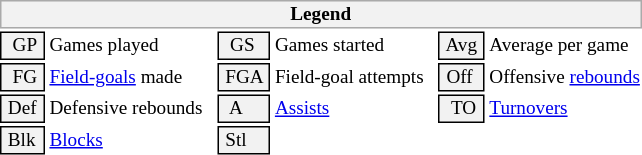<table class="toccolours" style="font-size: 80%; white-space: nowrap;">
<tr>
<th colspan="6" style="background:#f2f2f2; border:1px solid #aaa;">Legend</th>
</tr>
<tr>
<td style="background:#f2f2f2; border:1px solid black;">  GP </td>
<td>Games played</td>
<td style="background:#f2f2f2; border:1px solid black;">  GS </td>
<td>Games started</td>
<td style="background:#f2f2f2; border:1px solid black;"> Avg </td>
<td>Average per game</td>
</tr>
<tr>
<td style="background:#f2f2f2; border:1px solid black;">  FG </td>
<td style="padding-right: 8px"><a href='#'>Field-goals</a> made</td>
<td style="background:#f2f2f2; border:1px solid black;"> FGA </td>
<td style="padding-right: 8px">Field-goal attempts</td>
<td style="background:#f2f2f2; border:1px solid black;"> Off </td>
<td>Offensive <a href='#'>rebounds</a></td>
</tr>
<tr>
<td style="background:#f2f2f2; border:1px solid black;"> Def </td>
<td style="padding-right: 8px">Defensive rebounds</td>
<td style="background:#f2f2f2; border:1px solid black;">  A </td>
<td style="padding-right: 8px"><a href='#'>Assists</a></td>
<td style="background:#f2f2f2; border:1px solid black;">  TO</td>
<td><a href='#'>Turnovers</a></td>
</tr>
<tr>
<td style="background:#f2f2f2; border:1px solid black;"> Blk </td>
<td><a href='#'>Blocks</a></td>
<td style="background:#f2f2f2; border:1px solid black;"> Stl </td>
<td></td>
</tr>
</table>
